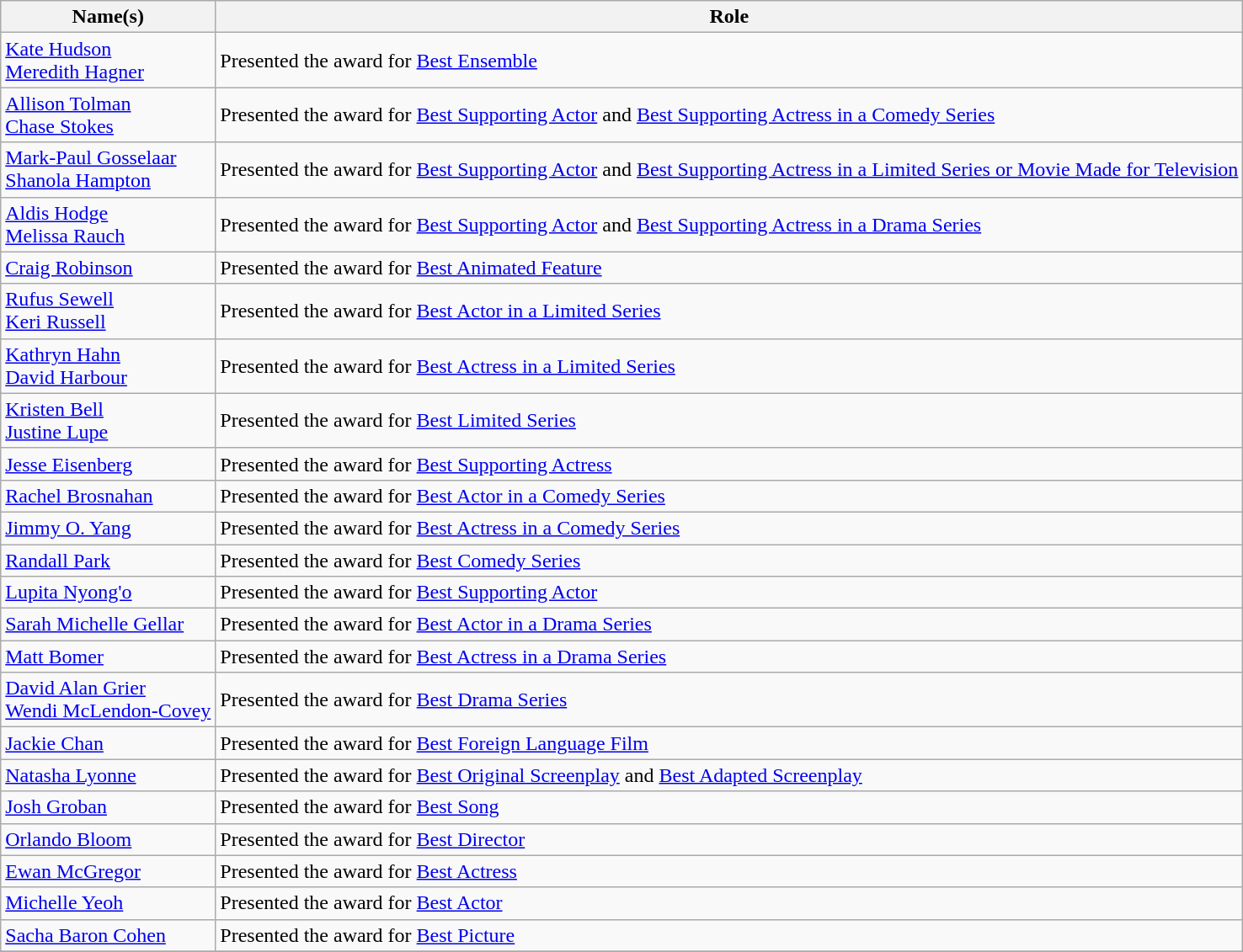<table class="wikitable">
<tr>
<th>Name(s)</th>
<th>Role</th>
</tr>
<tr>
<td><a href='#'>Kate Hudson</a><br><a href='#'>Meredith Hagner</a></td>
<td>Presented the award for <a href='#'>Best Ensemble</a></td>
</tr>
<tr>
<td><a href='#'>Allison Tolman</a><br><a href='#'>Chase Stokes</a></td>
<td>Presented the award for <a href='#'>Best Supporting Actor</a> and <a href='#'>Best Supporting Actress in a Comedy Series</a></td>
</tr>
<tr>
<td><a href='#'>Mark-Paul Gosselaar</a><br><a href='#'>Shanola Hampton</a></td>
<td>Presented the award for <a href='#'>Best Supporting Actor</a> and <a href='#'>Best Supporting Actress in a Limited Series or Movie Made for Television</a></td>
</tr>
<tr>
<td><a href='#'>Aldis Hodge</a><br><a href='#'>Melissa Rauch</a></td>
<td>Presented the award for <a href='#'>Best Supporting Actor</a> and <a href='#'>Best Supporting Actress in a Drama Series</a></td>
</tr>
<tr>
<td><a href='#'>Craig Robinson</a></td>
<td>Presented the award for <a href='#'>Best Animated Feature</a></td>
</tr>
<tr>
<td><a href='#'>Rufus Sewell</a><br><a href='#'>Keri Russell</a></td>
<td>Presented the award for <a href='#'>Best Actor in a Limited Series</a></td>
</tr>
<tr>
<td><a href='#'>Kathryn Hahn</a><br><a href='#'>David Harbour</a></td>
<td>Presented the award for <a href='#'>Best Actress in a Limited Series</a></td>
</tr>
<tr>
<td><a href='#'>Kristen Bell</a><br><a href='#'>Justine Lupe</a></td>
<td>Presented the award for <a href='#'>Best Limited Series</a></td>
</tr>
<tr>
<td><a href='#'>Jesse Eisenberg</a></td>
<td>Presented the award for <a href='#'>Best Supporting Actress</a></td>
</tr>
<tr>
<td><a href='#'>Rachel Brosnahan</a></td>
<td>Presented the award for <a href='#'>Best Actor in a Comedy Series</a></td>
</tr>
<tr>
<td><a href='#'>Jimmy O. Yang</a></td>
<td>Presented the award for <a href='#'>Best Actress in a Comedy Series</a></td>
</tr>
<tr>
<td><a href='#'>Randall Park</a></td>
<td>Presented the award for <a href='#'>Best Comedy Series</a></td>
</tr>
<tr>
<td><a href='#'>Lupita Nyong'o</a></td>
<td>Presented the award for <a href='#'>Best Supporting Actor</a></td>
</tr>
<tr>
<td><a href='#'>Sarah Michelle Gellar</a></td>
<td>Presented the award for <a href='#'>Best Actor in a Drama Series</a></td>
</tr>
<tr>
<td><a href='#'>Matt Bomer</a></td>
<td>Presented the award for <a href='#'>Best Actress in a Drama Series</a></td>
</tr>
<tr>
<td><a href='#'>David Alan Grier</a><br><a href='#'>Wendi McLendon-Covey</a></td>
<td>Presented the award for <a href='#'>Best Drama Series</a></td>
</tr>
<tr>
<td><a href='#'>Jackie Chan</a></td>
<td>Presented the award for <a href='#'>Best Foreign Language Film</a></td>
</tr>
<tr>
<td><a href='#'>Natasha Lyonne</a></td>
<td>Presented the award for <a href='#'>Best Original Screenplay</a> and <a href='#'>Best Adapted Screenplay</a></td>
</tr>
<tr>
<td><a href='#'>Josh Groban</a></td>
<td>Presented the award for <a href='#'>Best Song</a></td>
</tr>
<tr>
<td><a href='#'>Orlando Bloom</a></td>
<td>Presented the award for <a href='#'>Best Director</a></td>
</tr>
<tr>
<td><a href='#'>Ewan McGregor</a></td>
<td>Presented the award for <a href='#'>Best Actress</a></td>
</tr>
<tr>
<td><a href='#'>Michelle Yeoh</a></td>
<td>Presented the award for <a href='#'>Best Actor</a></td>
</tr>
<tr>
<td><a href='#'>Sacha Baron Cohen</a></td>
<td>Presented the award for <a href='#'>Best Picture</a></td>
</tr>
<tr>
</tr>
</table>
